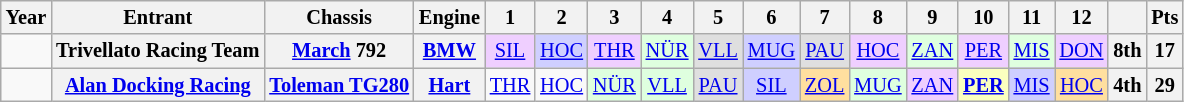<table class="wikitable" style="text-align:center; font-size:85%">
<tr>
<th>Year</th>
<th>Entrant</th>
<th>Chassis</th>
<th>Engine</th>
<th>1</th>
<th>2</th>
<th>3</th>
<th>4</th>
<th>5</th>
<th>6</th>
<th>7</th>
<th>8</th>
<th>9</th>
<th>10</th>
<th>11</th>
<th>12</th>
<th></th>
<th>Pts</th>
</tr>
<tr>
<td></td>
<th nowrap>Trivellato Racing Team</th>
<th nowrap><a href='#'>March</a> 792</th>
<th nowrap><a href='#'>BMW</a></th>
<td style="background:#EFCFFF;"><a href='#'>SIL</a><br></td>
<td style="background:#CFCFFF;"><a href='#'>HOC</a><br></td>
<td style="background:#EFCFFF;"><a href='#'>THR</a><br></td>
<td style="background:#DFFFDF;"><a href='#'>NÜR</a><br></td>
<td style="background:#DFDFDF;"><a href='#'>VLL</a><br></td>
<td style="background:#CFCFFF;"><a href='#'>MUG</a><br></td>
<td style="background:#DFDFDF;"><a href='#'>PAU</a><br></td>
<td style="background:#EFCFFF;"><a href='#'>HOC</a><br></td>
<td style="background:#DFFFDF;"><a href='#'>ZAN</a><br></td>
<td style="background:#EFCFFF;"><a href='#'>PER</a><br></td>
<td style="background:#DFFFDF;"><a href='#'>MIS</a><br></td>
<td style="background:#EFCFFF;"><a href='#'>DON</a><br></td>
<th>8th</th>
<th>17</th>
</tr>
<tr>
<td></td>
<th nowrap><a href='#'>Alan Docking Racing</a></th>
<th nowrap><a href='#'>Toleman TG280</a></th>
<th nowrap><a href='#'>Hart</a></th>
<td><a href='#'>THR</a></td>
<td><a href='#'>HOC</a></td>
<td style="background:#DFFFDF;"><a href='#'>NÜR</a><br></td>
<td style="background:#DFFFDF;"><a href='#'>VLL</a><br></td>
<td style="background:#DFDFDF;"><a href='#'>PAU</a><br></td>
<td style="background:#CFCFFF;"><a href='#'>SIL</a><br></td>
<td style="background:#FFDF9F;"><a href='#'>ZOL</a><br></td>
<td style="background:#DFFFDF;"><a href='#'>MUG</a><br></td>
<td style="background:#EFCFFF;"><a href='#'>ZAN</a><br></td>
<td style="background:#FBFFBF;"><strong><a href='#'>PER</a><br></strong></td>
<td style="background:#CFCFFF;"><a href='#'>MIS</a><br></td>
<td style="background:#FFDF9F;"><a href='#'>HOC</a><br></td>
<th>4th</th>
<th>29</th>
</tr>
</table>
